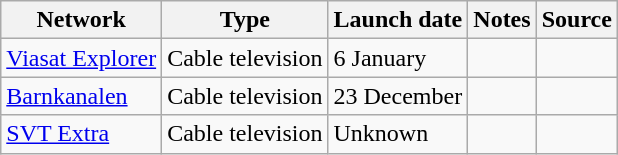<table class="wikitable sortable">
<tr>
<th>Network</th>
<th>Type</th>
<th>Launch date</th>
<th>Notes</th>
<th>Source</th>
</tr>
<tr>
<td><a href='#'>Viasat Explorer</a></td>
<td>Cable television</td>
<td>6 January</td>
<td></td>
<td></td>
</tr>
<tr>
<td><a href='#'>Barnkanalen</a></td>
<td>Cable television</td>
<td>23 December</td>
<td></td>
<td></td>
</tr>
<tr>
<td><a href='#'>SVT Extra</a></td>
<td>Cable television</td>
<td>Unknown</td>
<td></td>
<td></td>
</tr>
</table>
